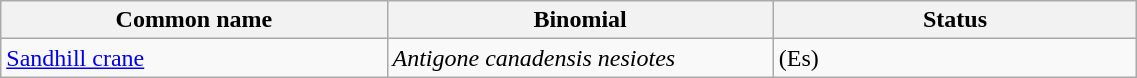<table width=60% class="wikitable">
<tr>
<th width=34%>Common name</th>
<th width=34%>Binomial</th>
<th width=32%>Status</th>
</tr>
<tr>
<td><a href='#'>Sandhill crane</a></td>
<td><em>Antigone canadensis nesiotes</em></td>
<td>(Es)</td>
</tr>
</table>
